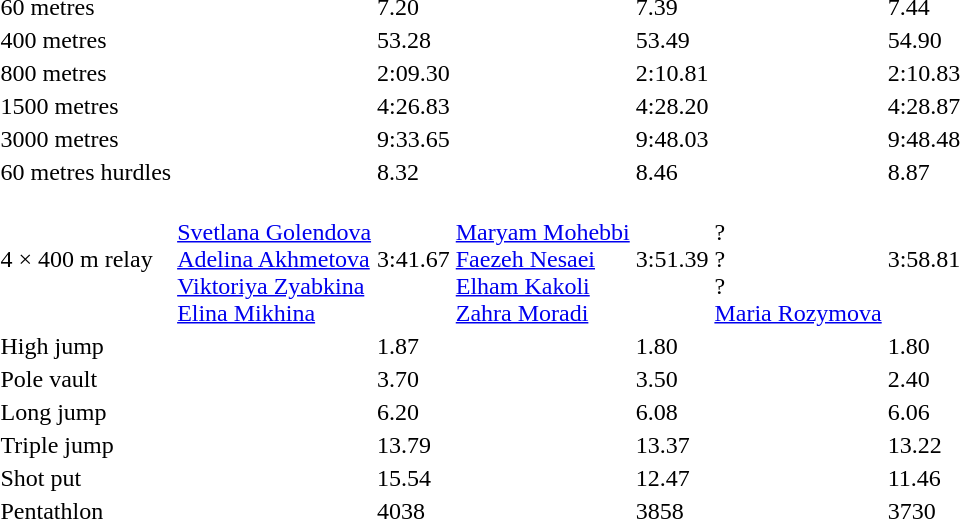<table>
<tr>
<td>60 metres</td>
<td></td>
<td>7.20 </td>
<td></td>
<td>7.39</td>
<td></td>
<td>7.44</td>
</tr>
<tr>
<td>400 metres</td>
<td></td>
<td>53.28</td>
<td></td>
<td>53.49</td>
<td></td>
<td>54.90</td>
</tr>
<tr>
<td>800 metres</td>
<td></td>
<td>2:09.30</td>
<td></td>
<td>2:10.81</td>
<td></td>
<td>2:10.83</td>
</tr>
<tr>
<td>1500 metres</td>
<td></td>
<td>4:26.83</td>
<td></td>
<td>4:28.20</td>
<td></td>
<td>4:28.87</td>
</tr>
<tr>
<td>3000 metres</td>
<td></td>
<td>9:33.65</td>
<td></td>
<td>9:48.03</td>
<td></td>
<td>9:48.48</td>
</tr>
<tr>
<td>60 metres hurdles</td>
<td></td>
<td>8.32</td>
<td></td>
<td>8.46 </td>
<td></td>
<td>8.87</td>
</tr>
<tr>
<td>4 × 400 m relay</td>
<td><br><a href='#'>Svetlana Golendova</a><br><a href='#'>Adelina Akhmetova</a><br><a href='#'>Viktoriya Zyabkina</a><br><a href='#'>Elina Mikhina</a></td>
<td>3:41.67</td>
<td><br><a href='#'>Maryam Mohebbi</a><br><a href='#'>Faezeh Nesaei</a><br><a href='#'>Elham Kakoli</a><br><a href='#'>Zahra Moradi</a></td>
<td>3:51.39 </td>
<td><br>?<br>?<br>?<br><a href='#'>Maria Rozymova</a></td>
<td>3:58.81</td>
</tr>
<tr>
<td>High jump</td>
<td></td>
<td>1.87</td>
<td></td>
<td>1.80</td>
<td></td>
<td>1.80</td>
</tr>
<tr>
<td>Pole vault</td>
<td></td>
<td>3.70</td>
<td></td>
<td>3.50</td>
<td><br></td>
<td>2.40</td>
</tr>
<tr>
<td>Long jump</td>
<td></td>
<td>6.20</td>
<td></td>
<td>6.08</td>
<td></td>
<td>6.06</td>
</tr>
<tr>
<td>Triple jump</td>
<td></td>
<td>13.79</td>
<td></td>
<td>13.37</td>
<td></td>
<td>13.22</td>
</tr>
<tr>
<td>Shot put</td>
<td></td>
<td>15.54</td>
<td></td>
<td>12.47</td>
<td></td>
<td>11.46</td>
</tr>
<tr>
<td>Pentathlon</td>
<td></td>
<td>4038 </td>
<td></td>
<td>3858</td>
<td></td>
<td>3730</td>
</tr>
</table>
